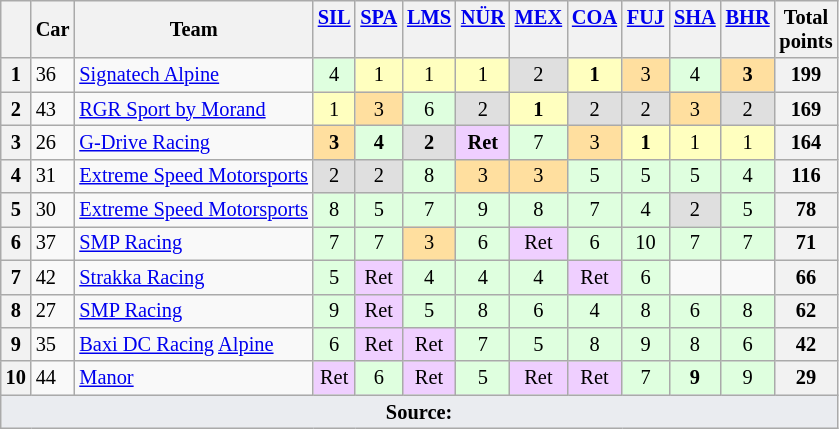<table class="wikitable" style="font-size: 85%; text-align:center;">
<tr valign="top">
<th valign=middle></th>
<th valign=middle>Car</th>
<th valign=middle>Team</th>
<th><a href='#'>SIL</a><br></th>
<th><a href='#'>SPA</a><br></th>
<th><a href='#'>LMS</a><br></th>
<th><a href='#'>NÜR</a><br></th>
<th><a href='#'>MEX</a><br></th>
<th><a href='#'>COA</a><br></th>
<th><a href='#'>FUJ</a><br></th>
<th><a href='#'>SHA</a><br></th>
<th><a href='#'>BHR</a><br></th>
<th valign=middle>Total<br>points</th>
</tr>
<tr>
<th>1</th>
<td align=left>36</td>
<td align=left> <a href='#'>Signatech Alpine</a></td>
<td style="background:#DFFFDF;">4</td>
<td style="background:#FFFFBF;">1</td>
<td style="background:#FFFFBF;">1</td>
<td style="background:#FFFFBF;">1</td>
<td style="background:#DFDFDF;">2</td>
<td style="background:#FFFFBF;"><strong>1</strong></td>
<td style="background:#FFDF9F;">3</td>
<td style="background:#DFFFDF;">4</td>
<td style="background:#FFDF9F;"><strong>3</strong></td>
<th><strong>199</strong></th>
</tr>
<tr>
<th>2</th>
<td align=left>43</td>
<td align=left> <a href='#'>RGR Sport by Morand</a></td>
<td style="background:#FFFFBF;">1</td>
<td style="background:#FFDF9F;">3</td>
<td style="background:#DFFFDF;">6</td>
<td style="background:#DFDFDF;">2</td>
<td style="background:#FFFFBF;"><strong>1</strong></td>
<td style="background:#DFDFDF;">2</td>
<td style="background:#DFDFDF;">2</td>
<td style="background:#FFDF9F;">3</td>
<td style="background:#DFDFDF;">2</td>
<th><strong>169</strong></th>
</tr>
<tr>
<th>3</th>
<td align=left>26</td>
<td align=left> <a href='#'>G-Drive Racing</a></td>
<td style="background:#FFDF9F;"><strong>3</strong></td>
<td style="background:#DFFFDF;"><strong>4</strong></td>
<td style="background:#DFDFDF;"><strong>2</strong></td>
<td style="background:#EFCFFF;"><strong>Ret</strong></td>
<td style="background:#DFFFDF;">7</td>
<td style="background:#FFDF9F;">3</td>
<td style="background:#FFFFBF;"><strong>1</strong></td>
<td style="background:#FFFFBF;">1</td>
<td style="background:#FFFFBF;">1</td>
<th><strong>164</strong></th>
</tr>
<tr>
<th>4</th>
<td align=left>31</td>
<td align=left> <a href='#'>Extreme Speed Motorsports</a></td>
<td style="background:#DFDFDF;">2</td>
<td style="background:#DFDFDF;">2</td>
<td style="background:#DFFFDF;">8</td>
<td style="background:#FFDF9F;">3</td>
<td style="background:#FFDF9F;">3</td>
<td style="background:#DFFFDF;">5</td>
<td style="background:#DFFFDF;">5</td>
<td style="background:#DFFFDF;">5</td>
<td style="background:#DFFFDF;">4</td>
<th><strong>116</strong></th>
</tr>
<tr>
<th>5</th>
<td align=left>30</td>
<td align=left> <a href='#'>Extreme Speed Motorsports</a></td>
<td style="background:#DFFFDF;">8</td>
<td style="background:#DFFFDF;">5</td>
<td style="background:#DFFFDF;">7</td>
<td style="background:#DFFFDF;">9</td>
<td style="background:#DFFFDF;">8</td>
<td style="background:#DFFFDF;">7</td>
<td style="background:#DFFFDF;">4</td>
<td style="background:#DFDFDF;">2</td>
<td style="background:#DFFFDF;">5</td>
<th><strong>78</strong></th>
</tr>
<tr>
<th>6</th>
<td align=left>37</td>
<td align=left> <a href='#'>SMP Racing</a></td>
<td style="background:#DFFFDF;">7</td>
<td style="background:#DFFFDF;">7</td>
<td style="background:#FFDF9F;">3</td>
<td style="background:#DFFFDF;">6</td>
<td style="background:#EFCFFF;">Ret</td>
<td style="background:#DFFFDF;">6</td>
<td style="background:#DFFFDF;">10</td>
<td style="background:#DFFFDF;">7</td>
<td style="background:#DFFFDF;">7</td>
<th><strong>71</strong></th>
</tr>
<tr>
<th>7</th>
<td align=left>42</td>
<td align=left> <a href='#'>Strakka Racing</a></td>
<td style="background:#DFFFDF;">5</td>
<td style="background:#EFCFFF;">Ret</td>
<td style="background:#DFFFDF;">4</td>
<td style="background:#DFFFDF;">4</td>
<td style="background:#DFFFDF;">4</td>
<td style="background:#EFCFFF;">Ret</td>
<td style="background:#DFFFDF;">6</td>
<td></td>
<td></td>
<th><strong>66</strong></th>
</tr>
<tr>
<th>8</th>
<td align=left>27</td>
<td align=left> <a href='#'>SMP Racing</a></td>
<td style="background:#DFFFDF;">9</td>
<td style="background:#EFCFFF;">Ret</td>
<td style="background:#DFFFDF;">5</td>
<td style="background:#DFFFDF;">8</td>
<td style="background:#DFFFDF;">6</td>
<td style="background:#DFFFDF;">4</td>
<td style="background:#DFFFDF;">8</td>
<td style="background:#DFFFDF;">6</td>
<td style="background:#DFFFDF;">8</td>
<th><strong>62</strong></th>
</tr>
<tr>
<th>9</th>
<td align=left>35</td>
<td align=left> <a href='#'>Baxi DC Racing</a> <a href='#'>Alpine</a></td>
<td style="background:#DFFFDF;">6</td>
<td style="background:#EFCFFF;">Ret</td>
<td style="background:#EFCFFF;">Ret</td>
<td style="background:#DFFFDF;">7</td>
<td style="background:#DFFFDF;">5</td>
<td style="background:#DFFFDF;">8</td>
<td style="background:#DFFFDF;">9</td>
<td style="background:#DFFFDF;">8</td>
<td style="background:#DFFFDF;">6</td>
<th><strong>42</strong></th>
</tr>
<tr>
<th>10</th>
<td align=left>44</td>
<td align=left> <a href='#'>Manor</a></td>
<td style="background:#EFCFFF;">Ret</td>
<td style="background:#DFFFDF;">6</td>
<td style="background:#EFCFFF;">Ret</td>
<td style="background:#DFFFDF;">5</td>
<td style="background:#EFCFFF;">Ret</td>
<td style="background:#EFCFFF;">Ret</td>
<td style="background:#DFFFDF;">7</td>
<td style="background:#DFFFDF;"><strong>9</strong></td>
<td style="background:#DFFFDF;">9</td>
<th><strong>29</strong></th>
</tr>
<tr class="sortbottom">
<td colspan="13" style="background-color:#EAECF0;text-align:center"><strong>Source:</strong></td>
</tr>
</table>
